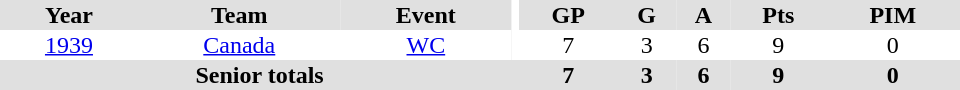<table border="0" cellpadding="1" cellspacing="0" ID="Table3" style="text-align:center; width:40em">
<tr bgcolor="#e0e0e0">
<th>Year</th>
<th>Team</th>
<th>Event</th>
<th rowspan="102" bgcolor="#ffffff"></th>
<th>GP</th>
<th>G</th>
<th>A</th>
<th>Pts</th>
<th>PIM</th>
</tr>
<tr>
<td><a href='#'>1939</a></td>
<td><a href='#'>Canada</a></td>
<td><a href='#'>WC</a></td>
<td>7</td>
<td>3</td>
<td>6</td>
<td>9</td>
<td>0</td>
</tr>
<tr bgcolor="#e0e0e0">
<th colspan="4">Senior totals</th>
<th>7</th>
<th>3</th>
<th>6</th>
<th>9</th>
<th>0</th>
</tr>
</table>
